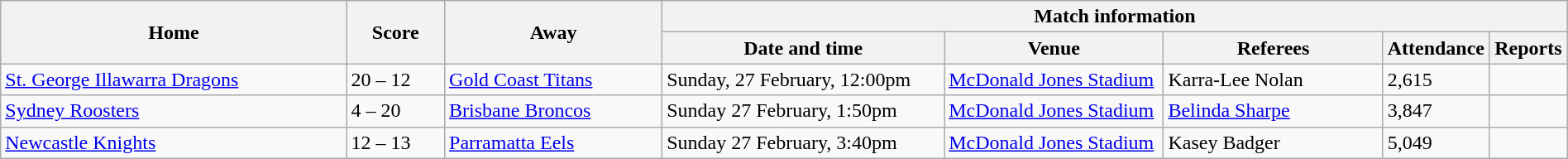<table class="wikitable defaultcenter col1left col3left" width="100%">
<tr>
<th rowspan="2">Home</th>
<th rowspan="2">Score</th>
<th rowspan="2">Away</th>
<th colspan="6">Match information</th>
</tr>
<tr>
<th width="18%">Date and time</th>
<th width="14%">Venue</th>
<th width="14%">Referees</th>
<th width="5%">Attendance</th>
<th width="5%">Reports</th>
</tr>
<tr>
<td> <a href='#'>St. George Illawarra Dragons</a></td>
<td>20 – 12</td>
<td> <a href='#'>Gold Coast Titans</a></td>
<td>Sunday, 27 February, 12:00pm</td>
<td><a href='#'>McDonald Jones Stadium</a></td>
<td>Karra-Lee Nolan</td>
<td>2,615</td>
<td></td>
</tr>
<tr>
<td> <a href='#'>Sydney Roosters</a></td>
<td>4 – 20</td>
<td> <a href='#'>Brisbane Broncos</a></td>
<td>Sunday 27 February, 1:50pm</td>
<td><a href='#'>McDonald Jones Stadium</a></td>
<td><a href='#'>Belinda Sharpe</a></td>
<td>3,847</td>
<td></td>
</tr>
<tr>
<td> <a href='#'>Newcastle Knights</a></td>
<td>12 – 13</td>
<td> <a href='#'>Parramatta Eels</a></td>
<td>Sunday 27 February, 3:40pm</td>
<td><a href='#'>McDonald Jones Stadium</a></td>
<td>Kasey Badger</td>
<td>5,049</td>
<td></td>
</tr>
</table>
